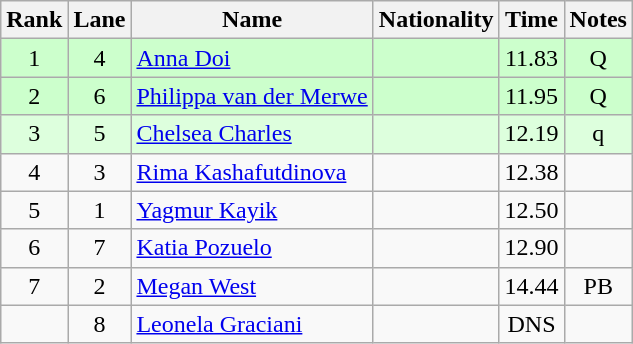<table class="wikitable sortable" style="text-align:center">
<tr>
<th>Rank</th>
<th>Lane</th>
<th>Name</th>
<th>Nationality</th>
<th>Time</th>
<th>Notes</th>
</tr>
<tr bgcolor=ccffcc>
<td align=center>1</td>
<td align=center>4</td>
<td align=left><a href='#'>Anna Doi</a></td>
<td align=left></td>
<td>11.83</td>
<td>Q</td>
</tr>
<tr bgcolor=ccffcc>
<td align=center>2</td>
<td align=center>6</td>
<td align=left><a href='#'>Philippa van der Merwe</a></td>
<td align=left></td>
<td>11.95</td>
<td>Q</td>
</tr>
<tr bgcolor=ddffdd>
<td align=center>3</td>
<td align=center>5</td>
<td align=left><a href='#'>Chelsea Charles</a></td>
<td align=left></td>
<td>12.19</td>
<td>q</td>
</tr>
<tr>
<td align=center>4</td>
<td align=center>3</td>
<td align=left><a href='#'>Rima Kashafutdinova</a></td>
<td align=left></td>
<td>12.38</td>
<td></td>
</tr>
<tr>
<td align=center>5</td>
<td align=center>1</td>
<td align=left><a href='#'>Yagmur Kayik</a></td>
<td align=left></td>
<td>12.50</td>
<td></td>
</tr>
<tr>
<td align=center>6</td>
<td align=center>7</td>
<td align=left><a href='#'>Katia Pozuelo</a></td>
<td align=left></td>
<td>12.90</td>
<td></td>
</tr>
<tr>
<td align=center>7</td>
<td align=center>2</td>
<td align=left><a href='#'>Megan West</a></td>
<td align=left></td>
<td>14.44</td>
<td>PB</td>
</tr>
<tr>
<td align=center></td>
<td align=center>8</td>
<td align=left><a href='#'>Leonela Graciani</a></td>
<td align=left></td>
<td>DNS</td>
<td></td>
</tr>
</table>
